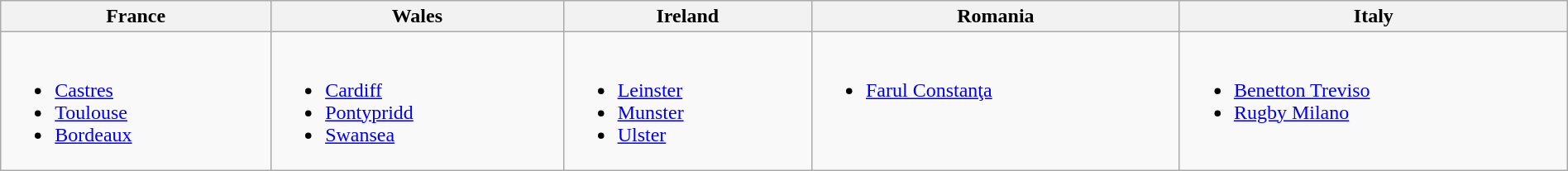<table class="wikitable" width=100%>
<tr>
<th> France</th>
<th> Wales</th>
<th> Ireland</th>
<th> Romania</th>
<th> Italy</th>
</tr>
<tr valign=top>
<td><br><ul><li><a href='#'>Castres</a></li><li><a href='#'>Toulouse</a></li><li><a href='#'>Bordeaux</a></li></ul></td>
<td><br><ul><li><a href='#'>Cardiff</a></li><li><a href='#'>Pontypridd</a></li><li><a href='#'>Swansea</a></li></ul></td>
<td><br><ul><li><a href='#'>Leinster</a></li><li><a href='#'>Munster</a></li><li><a href='#'>Ulster</a></li></ul></td>
<td><br><ul><li><a href='#'>Farul Constanţa</a></li></ul></td>
<td><br><ul><li><a href='#'>Benetton Treviso</a></li><li><a href='#'>Rugby Milano</a></li></ul></td>
</tr>
</table>
